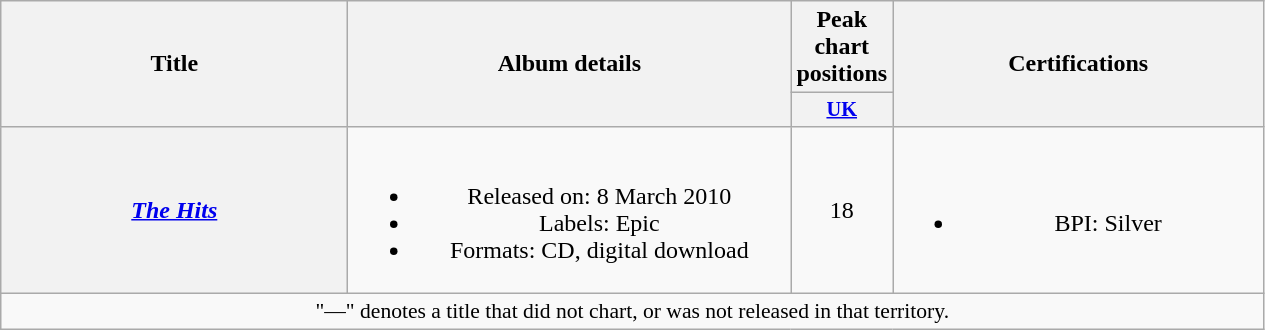<table class="wikitable plainrowheaders" style="text-align:center;">
<tr>
<th scope="col" rowspan="2" style="width:14em;">Title</th>
<th scope="col" rowspan="2" style="width:18em;">Album details</th>
<th scope="col" colspan="1">Peak chart positions</th>
<th scope="col" rowspan="2" style="width:15em;">Certifications</th>
</tr>
<tr>
<th scope="col" style="width:3em;font-size:85%;"><a href='#'>UK</a><br></th>
</tr>
<tr>
<th scope="row"><em><a href='#'>The Hits</a></em></th>
<td><br><ul><li>Released on: 8 March 2010</li><li>Labels: Epic</li><li>Formats: CD, digital download</li></ul></td>
<td>18</td>
<td><br><ul><li>BPI: Silver</li></ul></td>
</tr>
<tr>
<td colspan="14" style="font-size:90%">"—" denotes a title that did not chart, or was not released in that territory.</td>
</tr>
</table>
